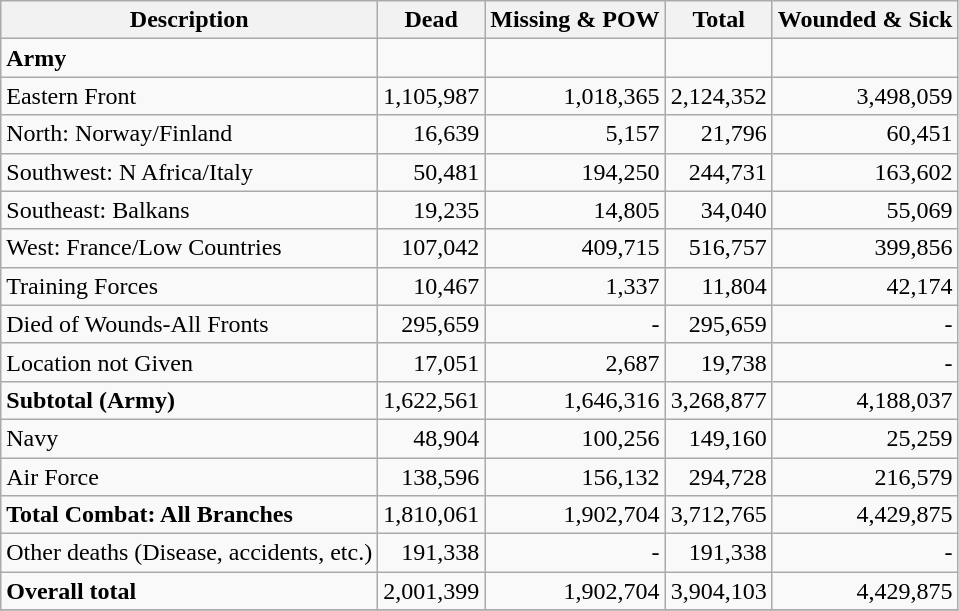<table class="wikitable" style="text-align: right;">
<tr>
<th>Description</th>
<th>Dead</th>
<th>Missing & POW</th>
<th>Total</th>
<th>Wounded & Sick</th>
</tr>
<tr>
<td style="text-align: left;"><strong>Army</strong></td>
<td></td>
<td></td>
<td></td>
<td></td>
</tr>
<tr>
<td style="text-align: left;">Eastern Front</td>
<td>1,105,987</td>
<td>1,018,365</td>
<td>2,124,352</td>
<td>3,498,059</td>
</tr>
<tr>
<td style="text-align: left;">North: Norway/Finland</td>
<td>16,639</td>
<td>5,157</td>
<td>21,796</td>
<td>60,451</td>
</tr>
<tr>
<td style="text-align: left;">Southwest: N Africa/Italy</td>
<td>50,481</td>
<td>194,250</td>
<td>244,731</td>
<td>163,602</td>
</tr>
<tr>
<td style="text-align: left;">Southeast: Balkans</td>
<td>19,235</td>
<td>14,805</td>
<td>34,040</td>
<td>55,069</td>
</tr>
<tr>
<td style="text-align: left;">West: France/Low Countries</td>
<td>107,042</td>
<td>409,715</td>
<td>516,757</td>
<td>399,856</td>
</tr>
<tr>
<td style="text-align: left;">Training Forces</td>
<td>10,467</td>
<td>1,337</td>
<td>11,804</td>
<td>42,174</td>
</tr>
<tr>
<td style="text-align: left;">Died of Wounds-All Fronts</td>
<td>295,659</td>
<td>-</td>
<td>295,659</td>
<td>-</td>
</tr>
<tr>
<td style="text-align: left;">Location not Given</td>
<td>17,051</td>
<td>2,687</td>
<td>19,738</td>
<td>-</td>
</tr>
<tr>
<td style="text-align: left;"><strong>Subtotal (Army)</strong></td>
<td>1,622,561</td>
<td>1,646,316</td>
<td>3,268,877</td>
<td>4,188,037</td>
</tr>
<tr>
<td style="text-align: left;">Navy</td>
<td>48,904</td>
<td>100,256</td>
<td>149,160</td>
<td>25,259</td>
</tr>
<tr>
<td style="text-align: left;">Air Force</td>
<td>138,596</td>
<td>156,132</td>
<td>294,728</td>
<td>216,579</td>
</tr>
<tr>
<td style="text-align: left;"><strong>Total Combat: All Branches</strong></td>
<td>1,810,061</td>
<td>1,902,704</td>
<td>3,712,765</td>
<td>4,429,875</td>
</tr>
<tr>
<td style="text-align: left;">Other deaths (Disease, accidents, etc.)</td>
<td>191,338</td>
<td>-</td>
<td>191,338</td>
<td>-</td>
</tr>
<tr>
<td style="text-align: left;"><strong>Overall total</strong></td>
<td>2,001,399</td>
<td>1,902,704</td>
<td>3,904,103</td>
<td>4,429,875</td>
</tr>
<tr>
</tr>
</table>
